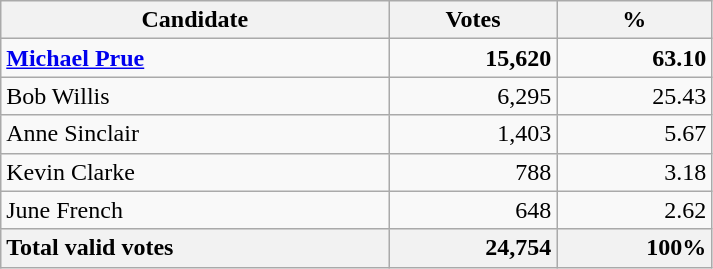<table class=wikitable style="width:475px;" border="1" cellspacing="2" cellpadding="2">
<tr>
<th>Candidate</th>
<th>Votes</th>
<th>%</th>
</tr>
<tr>
<td><strong><a href='#'>Michael Prue</a></strong></td>
<td align="right"><strong>15,620</strong></td>
<td align="right"><strong>63.10</strong></td>
</tr>
<tr>
<td>Bob Willis</td>
<td align="right">6,295</td>
<td align="right">25.43</td>
</tr>
<tr>
<td>Anne Sinclair</td>
<td align="right">1,403</td>
<td align="right">5.67</td>
</tr>
<tr>
<td>Kevin Clarke</td>
<td align="right">788</td>
<td align="right">3.18</td>
</tr>
<tr>
<td>June French</td>
<td align="right">648</td>
<td align="right">2.62</td>
</tr>
<tr style="background:#eee;">
<th style="text-align:left;">Total valid votes</th>
<th style="text-align:right;">24,754</th>
<th style="text-align:right;">100%</th>
</tr>
</table>
